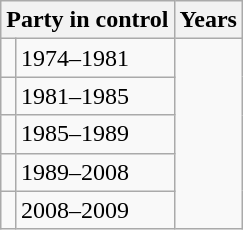<table class="wikitable">
<tr>
<th colspan="2">Party in control</th>
<th>Years</th>
</tr>
<tr>
<td></td>
<td>1974–1981</td>
</tr>
<tr>
<td></td>
<td>1981–1985</td>
</tr>
<tr>
<td></td>
<td>1985–1989</td>
</tr>
<tr>
<td></td>
<td>1989–2008</td>
</tr>
<tr>
<td></td>
<td>2008–2009</td>
</tr>
</table>
